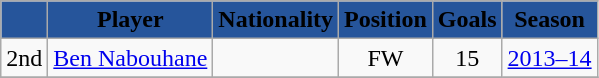<table class="wikitable" style="text-align:center;margin-left:1em">
<tr>
<th style="background:#26559B;"><span></span></th>
<th style="background:#26559B;"><span>Player</span></th>
<th style="background:#26559B;"><span>Nationality</span></th>
<th style="background:#26559B;"><span>Position</span></th>
<th style="background:#26559B;"><span>Goals</span></th>
<th style="background:#26559B;"><span>Season</span></th>
</tr>
<tr>
<td align="left" 1>2nd</td>
<td><a href='#'>Ben Nabouhane</a></td>
<td></td>
<td Forward (association football)>FW</td>
<td>15</td>
<td><a href='#'>2013–14</a></td>
</tr>
<tr>
</tr>
</table>
